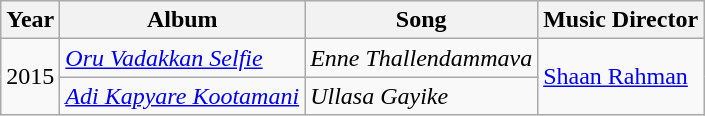<table class="wikitable sortable">
<tr>
<th>Year</th>
<th>Album</th>
<th>Song</th>
<th>Music Director</th>
</tr>
<tr>
<td rowspan=2>2015</td>
<td><em><a href='#'>Oru Vadakkan Selfie</a></em></td>
<td><em>Enne Thallendammava</em></td>
<td rowspan=2><a href='#'>Shaan Rahman</a></td>
</tr>
<tr>
<td><em><a href='#'>Adi Kapyare Kootamani</a></em></td>
<td><em>Ullasa Gayike</em></td>
</tr>
</table>
